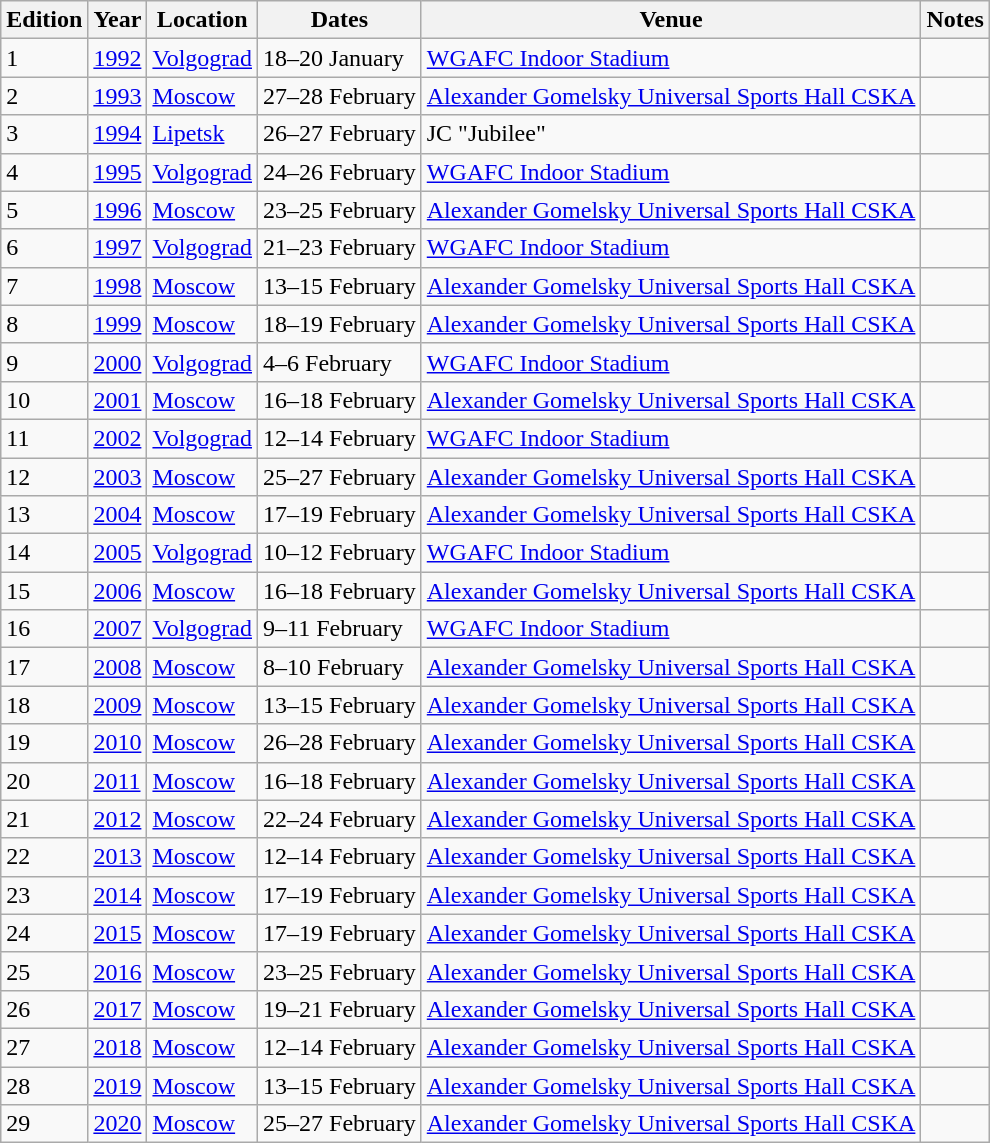<table class = "wikitable">
<tr>
<th>Edition</th>
<th>Year</th>
<th>Location</th>
<th>Dates</th>
<th>Venue</th>
<th>Notes</th>
</tr>
<tr>
<td>1</td>
<td><a href='#'>1992</a></td>
<td><a href='#'>Volgograd</a></td>
<td>18–20 January</td>
<td><a href='#'>WGAFC Indoor Stadium</a></td>
<td></td>
</tr>
<tr>
<td>2</td>
<td><a href='#'>1993</a></td>
<td><a href='#'>Moscow</a></td>
<td>27–28 February</td>
<td><a href='#'>Alexander Gomelsky Universal Sports Hall CSKA</a></td>
<td></td>
</tr>
<tr>
<td>3</td>
<td><a href='#'>1994</a></td>
<td><a href='#'>Lipetsk</a></td>
<td>26–27 February</td>
<td>JC "Jubilee"</td>
<td></td>
</tr>
<tr>
<td>4</td>
<td><a href='#'>1995</a></td>
<td><a href='#'>Volgograd</a></td>
<td>24–26 February</td>
<td><a href='#'>WGAFC Indoor Stadium</a></td>
<td></td>
</tr>
<tr>
<td>5</td>
<td><a href='#'>1996</a></td>
<td><a href='#'>Moscow</a></td>
<td>23–25 February</td>
<td><a href='#'>Alexander Gomelsky Universal Sports Hall CSKA</a></td>
<td></td>
</tr>
<tr>
<td>6</td>
<td><a href='#'>1997</a></td>
<td><a href='#'>Volgograd</a></td>
<td>21–23 February</td>
<td><a href='#'>WGAFC Indoor Stadium</a></td>
<td></td>
</tr>
<tr>
<td>7</td>
<td><a href='#'>1998</a></td>
<td><a href='#'>Moscow</a></td>
<td>13–15 February</td>
<td><a href='#'>Alexander Gomelsky Universal Sports Hall CSKA</a></td>
<td></td>
</tr>
<tr>
<td>8</td>
<td><a href='#'>1999</a></td>
<td><a href='#'>Moscow</a></td>
<td>18–19 February</td>
<td><a href='#'>Alexander Gomelsky Universal Sports Hall CSKA</a></td>
<td></td>
</tr>
<tr>
<td>9</td>
<td><a href='#'>2000</a></td>
<td><a href='#'>Volgograd</a></td>
<td>4–6 February</td>
<td><a href='#'>WGAFC Indoor Stadium</a></td>
<td></td>
</tr>
<tr>
<td>10</td>
<td><a href='#'>2001</a></td>
<td><a href='#'>Moscow</a></td>
<td>16–18 February</td>
<td><a href='#'>Alexander Gomelsky Universal Sports Hall CSKA</a></td>
<td></td>
</tr>
<tr>
<td>11</td>
<td><a href='#'>2002</a></td>
<td><a href='#'>Volgograd</a></td>
<td>12–14 February</td>
<td><a href='#'>WGAFC Indoor Stadium</a></td>
<td></td>
</tr>
<tr>
<td>12</td>
<td><a href='#'>2003</a></td>
<td><a href='#'>Moscow</a></td>
<td>25–27 February</td>
<td><a href='#'>Alexander Gomelsky Universal Sports Hall CSKA</a></td>
<td></td>
</tr>
<tr>
<td>13</td>
<td><a href='#'>2004</a></td>
<td><a href='#'>Moscow</a></td>
<td>17–19 February</td>
<td><a href='#'>Alexander Gomelsky Universal Sports Hall CSKA</a></td>
<td></td>
</tr>
<tr>
<td>14</td>
<td><a href='#'>2005</a></td>
<td><a href='#'>Volgograd</a></td>
<td>10–12 February</td>
<td><a href='#'>WGAFC Indoor Stadium</a></td>
<td></td>
</tr>
<tr>
<td>15</td>
<td><a href='#'>2006</a></td>
<td><a href='#'>Moscow</a></td>
<td>16–18 February</td>
<td><a href='#'>Alexander Gomelsky Universal Sports Hall CSKA</a></td>
<td></td>
</tr>
<tr>
<td>16</td>
<td><a href='#'>2007</a></td>
<td><a href='#'>Volgograd</a></td>
<td>9–11 February</td>
<td><a href='#'>WGAFC Indoor Stadium</a></td>
<td></td>
</tr>
<tr>
<td>17</td>
<td><a href='#'>2008</a></td>
<td><a href='#'>Moscow</a></td>
<td>8–10 February</td>
<td><a href='#'>Alexander Gomelsky Universal Sports Hall CSKA</a></td>
<td></td>
</tr>
<tr>
<td>18</td>
<td><a href='#'>2009</a></td>
<td><a href='#'>Moscow</a></td>
<td>13–15 February</td>
<td><a href='#'>Alexander Gomelsky Universal Sports Hall CSKA</a></td>
<td></td>
</tr>
<tr>
<td>19</td>
<td><a href='#'>2010</a></td>
<td><a href='#'>Moscow</a></td>
<td>26–28 February</td>
<td><a href='#'>Alexander Gomelsky Universal Sports Hall CSKA</a></td>
<td></td>
</tr>
<tr>
<td>20</td>
<td><a href='#'>2011</a></td>
<td><a href='#'>Moscow</a></td>
<td>16–18 February</td>
<td><a href='#'>Alexander Gomelsky Universal Sports Hall CSKA</a></td>
<td></td>
</tr>
<tr>
<td>21</td>
<td><a href='#'>2012</a></td>
<td><a href='#'>Moscow</a></td>
<td>22–24 February</td>
<td><a href='#'>Alexander Gomelsky Universal Sports Hall CSKA</a></td>
<td></td>
</tr>
<tr>
<td>22</td>
<td><a href='#'>2013</a></td>
<td><a href='#'>Moscow</a></td>
<td>12–14 February</td>
<td><a href='#'>Alexander Gomelsky Universal Sports Hall CSKA</a></td>
<td></td>
</tr>
<tr>
<td>23</td>
<td><a href='#'>2014</a></td>
<td><a href='#'>Moscow</a></td>
<td>17–19 February</td>
<td><a href='#'>Alexander Gomelsky Universal Sports Hall CSKA</a></td>
<td></td>
</tr>
<tr>
<td>24</td>
<td><a href='#'>2015</a></td>
<td><a href='#'>Moscow</a></td>
<td>17–19 February</td>
<td><a href='#'>Alexander Gomelsky Universal Sports Hall CSKA</a></td>
<td></td>
</tr>
<tr>
<td>25</td>
<td><a href='#'>2016</a></td>
<td><a href='#'>Moscow</a></td>
<td>23–25 February</td>
<td><a href='#'>Alexander Gomelsky Universal Sports Hall CSKA</a></td>
<td></td>
</tr>
<tr>
<td>26</td>
<td><a href='#'>2017</a></td>
<td><a href='#'>Moscow</a></td>
<td>19–21 February</td>
<td><a href='#'>Alexander Gomelsky Universal Sports Hall CSKA</a></td>
<td></td>
</tr>
<tr>
<td>27</td>
<td><a href='#'>2018</a></td>
<td><a href='#'>Moscow</a></td>
<td>12–14 February</td>
<td><a href='#'>Alexander Gomelsky Universal Sports Hall CSKA</a></td>
<td></td>
</tr>
<tr>
<td>28</td>
<td><a href='#'>2019</a></td>
<td><a href='#'>Moscow</a></td>
<td>13–15 February</td>
<td><a href='#'>Alexander Gomelsky Universal Sports Hall CSKA</a></td>
<td></td>
</tr>
<tr>
<td>29</td>
<td><a href='#'>2020</a></td>
<td><a href='#'>Moscow</a></td>
<td>25–27 February</td>
<td><a href='#'>Alexander Gomelsky Universal Sports Hall CSKA</a></td>
<td></td>
</tr>
</table>
